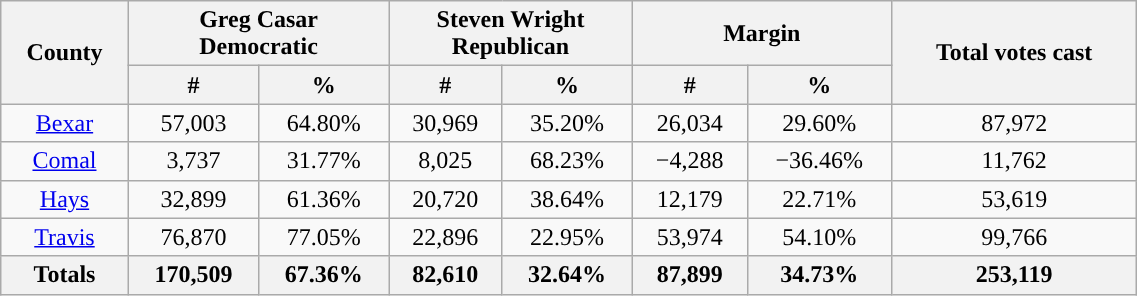<table width="60%"  class="wikitable sortable" style="text-align:center">
<tr>
<th rowspan="2">County</th>
<th style="text-align:center;" colspan="2">Greg Casar<br>Democratic</th>
<th style="text-align:center;" colspan="2">Steven Wright<br>Republican</th>
<th style="text-align:center;" colspan="2">Margin</th>
<th rowspan="2" style="text-align:center;">Total votes cast</th>
</tr>
<tr>
<th style="text-align:center;" data-sort-type="number">#</th>
<th style="text-align:center;" data-sort-type="number">%</th>
<th style="text-align:center;" data-sort-type="number">#</th>
<th style="text-align:center;" data-sort-type="number">%</th>
<th style="text-align:center;" data-sort-type="number">#</th>
<th style="text-align:center;" data-sort-type="number">%</th>
</tr>
<tr style="text-align:center;">
<td style="color:black;background-color:"><a href='#'>Bexar</a></td>
<td style="color:black;background-color:">57,003</td>
<td style="color:black;background-color:">64.80%</td>
<td style="background-color:">30,969</td>
<td style="background-color:">35.20%</td>
<td style="color:black;background-color:">26,034</td>
<td style="color:black;background-color:">29.60%</td>
<td style="color:black;background-color:">87,972</td>
</tr>
<tr style="text-align:center;">
<td style="background-color:"><a href='#'>Comal</a></td>
<td style="color:black;background-color:">3,737</td>
<td style="color:black;background-color:">31.77%</td>
<td style="background-color:">8,025</td>
<td style="background-color:">68.23%</td>
<td style="background-color:">−4,288</td>
<td style="background-color:">−36.46%</td>
<td style="background-color:">11,762</td>
</tr>
<tr style="text-align:center;">
<td style="color:black;background-color:"><a href='#'>Hays</a></td>
<td style="color:black;background-color:">32,899</td>
<td style="color:black;background-color:">61.36%</td>
<td style="background-color:">20,720</td>
<td style="background-color:">38.64%</td>
<td style="color:black;background-color:">12,179</td>
<td style="color:black;background-color:">22.71%</td>
<td style="color:black;background-color:">53,619</td>
</tr>
<tr style="text-align:center;">
<td style="color:black;background-color:"><a href='#'>Travis</a></td>
<td style="color:black;background-color:">76,870</td>
<td style="color:black;background-color:">77.05%</td>
<td style="background-color:">22,896</td>
<td style="background-color:">22.95%</td>
<td style="color:black;background-color:">53,974</td>
<td style="color:black;background-color:">54.10%</td>
<td style="color:black;background-color:">99,766</td>
</tr>
<tr style="text-align:center;">
<th>Totals</th>
<th>170,509</th>
<th>67.36%</th>
<th>82,610</th>
<th>32.64%</th>
<th>87,899</th>
<th>34.73%</th>
<th>253,119</th>
</tr>
</table>
